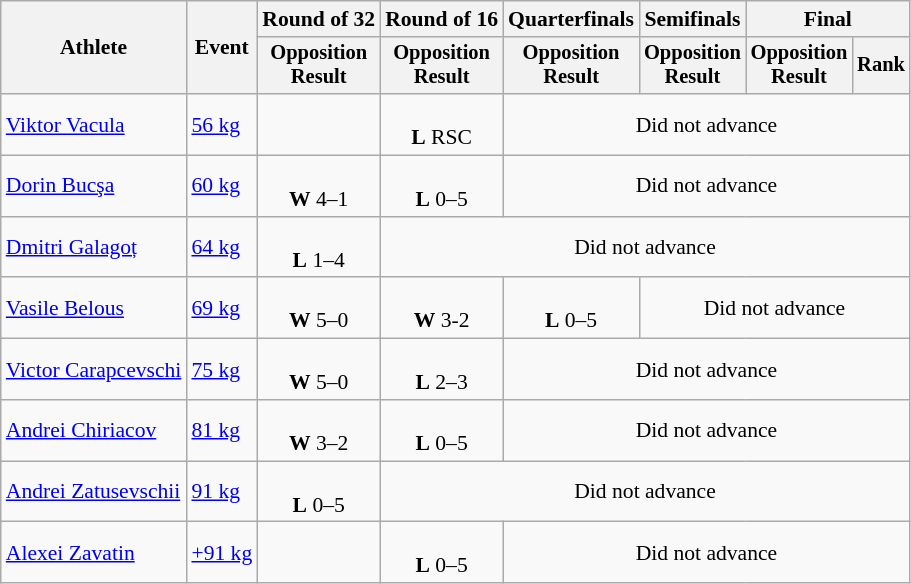<table class="wikitable" style="text-align:center; font-size:90%">
<tr>
<th rowspan=2>Athlete</th>
<th rowspan=2>Event</th>
<th>Round of 32</th>
<th>Round of 16</th>
<th>Quarterfinals</th>
<th>Semifinals</th>
<th colspan=2>Final</th>
</tr>
<tr style="font-size:95%">
<th>Opposition<br>Result</th>
<th>Opposition<br>Result</th>
<th>Opposition<br>Result</th>
<th>Opposition<br>Result</th>
<th>Opposition<br>Result</th>
<th>Rank</th>
</tr>
<tr>
<td align=left><a href='#'>Viktor Vacula</a></td>
<td align=left><a href='#'>56 kg</a></td>
<td></td>
<td><br> <strong>L</strong> RSC</td>
<td colspan=4>Did not advance</td>
</tr>
<tr>
<td align=left><a href='#'>Dorin Bucşa</a></td>
<td align=left><a href='#'>60 kg</a></td>
<td><br> <strong>W</strong> 4–1</td>
<td><br> <strong>L</strong> 0–5</td>
<td colspan=4>Did not advance</td>
</tr>
<tr>
<td align=left><a href='#'>Dmitri Galagoț</a></td>
<td align=left><a href='#'>64 kg</a></td>
<td><br> <strong>L</strong> 1–4</td>
<td colspan=5>Did not advance</td>
</tr>
<tr>
<td align=left><a href='#'>Vasile Belous</a></td>
<td align=left><a href='#'>69 kg</a></td>
<td><br> <strong>W</strong> 5–0</td>
<td><br> <strong>W</strong> 3-2</td>
<td><br> <strong>L</strong> 0–5</td>
<td colspan="3">Did not advance</td>
</tr>
<tr>
<td align=left><a href='#'>Victor Carapcevschi</a></td>
<td align=left><a href='#'>75 kg</a></td>
<td><br> <strong>W</strong> 5–0</td>
<td><br> <strong>L</strong> 2–3</td>
<td colspan=4>Did not advance</td>
</tr>
<tr>
<td align=left><a href='#'>Andrei Chiriacov</a></td>
<td align=left><a href='#'>81 kg</a></td>
<td><br> <strong>W</strong> 3–2</td>
<td><br> <strong>L</strong> 0–5</td>
<td colspan=4>Did not advance</td>
</tr>
<tr>
<td align=left><a href='#'>Andrei Zatusevschii</a></td>
<td align=left><a href='#'>91 kg</a></td>
<td><br> <strong>L</strong> 0–5</td>
<td colspan=5>Did not advance</td>
</tr>
<tr>
<td align=left><a href='#'>Alexei Zavatin</a></td>
<td align=left><a href='#'>+91 kg</a></td>
<td></td>
<td><br> <strong>L</strong> 0–5</td>
<td colspan=4>Did not advance</td>
</tr>
</table>
